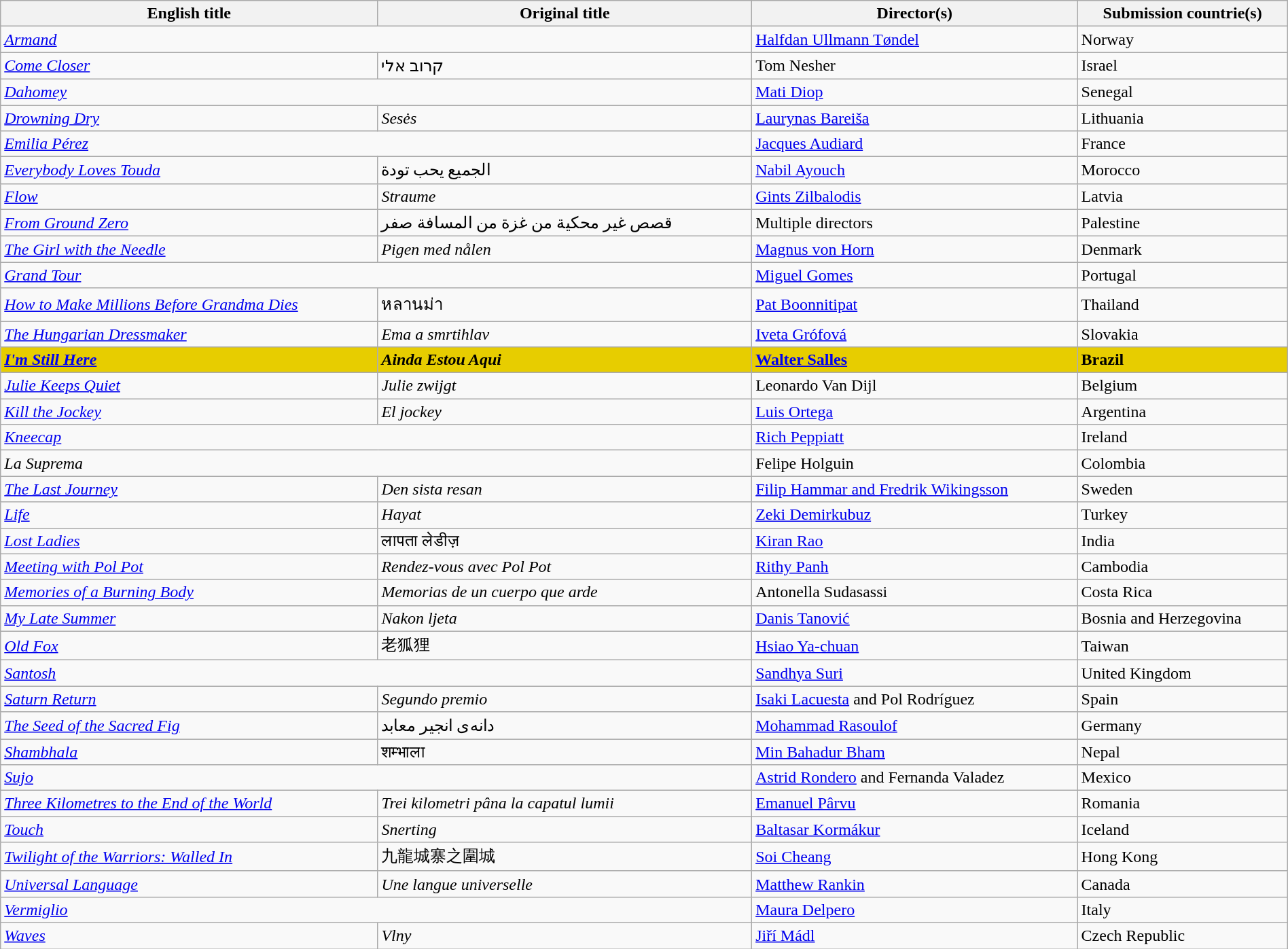<table class="sortable wikitable" style="width:100%; margin-bottom:4px" cellpadding="5">
<tr>
<th scope="col">English title</th>
<th scope="col">Original title</th>
<th scope="col">Director(s)</th>
<th scope="col">Submission countrie(s)</th>
</tr>
<tr>
<td colspan="2"><em><a href='#'>Armand</a></em></td>
<td><a href='#'>Halfdan Ullmann Tøndel</a></td>
<td>Norway</td>
</tr>
<tr>
<td><em><a href='#'>Come Closer</a></em></td>
<td>קרוב אלי</td>
<td>Tom Nesher</td>
<td>Israel</td>
</tr>
<tr>
<td colspan="2"><em><a href='#'>Dahomey</a></em></td>
<td><a href='#'>Mati Diop</a></td>
<td>Senegal</td>
</tr>
<tr>
<td><em><a href='#'>Drowning Dry</a></em></td>
<td><em>Sesės</em></td>
<td><a href='#'>Laurynas Bareiša</a></td>
<td>Lithuania</td>
</tr>
<tr>
<td colspan="2"><em><a href='#'>Emilia Pérez</a></em></td>
<td><a href='#'>Jacques Audiard</a></td>
<td>France</td>
</tr>
<tr>
<td><em><a href='#'>Everybody Loves Touda</a></em></td>
<td>الجميع يحب تودة</td>
<td><a href='#'>Nabil Ayouch</a></td>
<td>Morocco</td>
</tr>
<tr>
<td><em><a href='#'>Flow</a></em></td>
<td><em>Straume</em></td>
<td><a href='#'>Gints Zilbalodis</a></td>
<td>Latvia</td>
</tr>
<tr>
<td><em><a href='#'>From Ground Zero</a></em></td>
<td>قصص غير محكية من غزة من المسافة صفر</td>
<td>Multiple directors</td>
<td>Palestine</td>
</tr>
<tr>
<td><em><a href='#'>The Girl with the Needle</a></em></td>
<td><em>Pigen med nålen</em></td>
<td><a href='#'>Magnus von Horn</a></td>
<td>Denmark</td>
</tr>
<tr>
<td colspan="2"><em><a href='#'>Grand Tour</a></em></td>
<td><a href='#'>Miguel Gomes</a></td>
<td>Portugal</td>
</tr>
<tr>
<td><em><a href='#'>How to Make Millions Before Grandma Dies</a></em></td>
<td>หลานม่า</td>
<td><a href='#'>Pat Boonnitipat</a></td>
<td>Thailand</td>
</tr>
<tr>
<td><em><a href='#'>The Hungarian Dressmaker</a></em></td>
<td><em>Ema a smrtihlav</em></td>
<td><a href='#'>Iveta Grófová</a></td>
<td>Slovakia</td>
</tr>
<tr style="background:#E7CD00;">
<td><strong><em><a href='#'>I'm Still Here</a></em></strong></td>
<td><strong><em>Ainda Estou Aqui</em></strong></td>
<td><strong><a href='#'>Walter Salles</a></strong></td>
<td><strong>Brazil</strong></td>
</tr>
<tr>
<td><em><a href='#'>Julie Keeps Quiet</a></em></td>
<td><em>Julie zwijgt</em></td>
<td>Leonardo Van Dijl</td>
<td>Belgium</td>
</tr>
<tr>
<td><em><a href='#'>Kill the Jockey</a></em></td>
<td><em>El jockey</em></td>
<td><a href='#'>Luis Ortega</a></td>
<td>Argentina</td>
</tr>
<tr>
<td colspan="2"><em><a href='#'>Kneecap</a></em></td>
<td><a href='#'>Rich Peppiatt</a></td>
<td>Ireland</td>
</tr>
<tr>
<td colspan="2"><em>La Suprema</em></td>
<td>Felipe Holguin</td>
<td>Colombia</td>
</tr>
<tr>
<td><em><a href='#'>The Last Journey</a></em></td>
<td><em>Den sista resan</em></td>
<td><a href='#'>Filip Hammar and Fredrik Wikingsson</a></td>
<td>Sweden</td>
</tr>
<tr>
<td><em><a href='#'>Life</a></em></td>
<td><em>Hayat</em></td>
<td><a href='#'>Zeki Demirkubuz</a></td>
<td>Turkey</td>
</tr>
<tr>
<td><em><a href='#'>Lost Ladies</a></em></td>
<td>लापता लेडीज़</td>
<td><a href='#'>Kiran Rao</a></td>
<td>India</td>
</tr>
<tr>
<td><em><a href='#'>Meeting with Pol Pot</a></em></td>
<td><em>Rendez-vous avec Pol Pot</em></td>
<td><a href='#'>Rithy Panh</a></td>
<td>Cambodia</td>
</tr>
<tr>
<td><em><a href='#'>Memories of a Burning Body</a></em></td>
<td><em>Memorias de un cuerpo que arde</em></td>
<td>Antonella Sudasassi</td>
<td>Costa Rica</td>
</tr>
<tr>
<td><em><a href='#'>My Late Summer</a></em></td>
<td><em>Nakon ljeta</em></td>
<td><a href='#'>Danis Tanović</a></td>
<td>Bosnia and Herzegovina</td>
</tr>
<tr>
<td><em><a href='#'>Old Fox</a></em></td>
<td>老狐狸</td>
<td><a href='#'>Hsiao Ya-chuan</a></td>
<td>Taiwan</td>
</tr>
<tr>
<td colspan="2"><em><a href='#'>Santosh</a></em></td>
<td><a href='#'>Sandhya Suri</a></td>
<td>United Kingdom</td>
</tr>
<tr>
<td><em><a href='#'>Saturn Return</a></em></td>
<td><em>Segundo premio</em></td>
<td><a href='#'>Isaki Lacuesta</a> and Pol Rodríguez</td>
<td>Spain</td>
</tr>
<tr>
<td><em><a href='#'>The Seed of the Sacred Fig</a></em></td>
<td>دانه‌ی انجیر معابد</td>
<td><a href='#'>Mohammad Rasoulof</a></td>
<td>Germany</td>
</tr>
<tr>
<td><em><a href='#'>Shambhala</a></em></td>
<td>शम्भाला</td>
<td><a href='#'>Min Bahadur Bham</a></td>
<td>Nepal</td>
</tr>
<tr>
<td colspan="2"><em><a href='#'>Sujo</a></em></td>
<td><a href='#'>Astrid Rondero</a> and Fernanda Valadez</td>
<td>Mexico</td>
</tr>
<tr>
<td><em><a href='#'>Three Kilometres to the End of the World</a></em></td>
<td><em>Trei kilometri pâna la capatul lumii</em></td>
<td><a href='#'>Emanuel Pârvu</a></td>
<td>Romania</td>
</tr>
<tr>
<td><em><a href='#'>Touch</a></em></td>
<td><em>Snerting</em></td>
<td><a href='#'>Baltasar Kormákur</a></td>
<td>Iceland</td>
</tr>
<tr>
<td><em><a href='#'>Twilight of the Warriors: Walled In</a></em></td>
<td>九龍城寨之圍城</td>
<td><a href='#'>Soi Cheang</a></td>
<td>Hong Kong</td>
</tr>
<tr>
<td><em><a href='#'>Universal Language</a></em></td>
<td><em>Une langue universelle</em></td>
<td><a href='#'>Matthew Rankin</a></td>
<td>Canada</td>
</tr>
<tr>
<td colspan="2"><em><a href='#'>Vermiglio</a></em></td>
<td><a href='#'>Maura Delpero</a></td>
<td>Italy</td>
</tr>
<tr>
<td><em><a href='#'>Waves</a></em></td>
<td><em>Vlny</em></td>
<td><a href='#'>Jiří Mádl</a></td>
<td>Czech Republic</td>
</tr>
</table>
